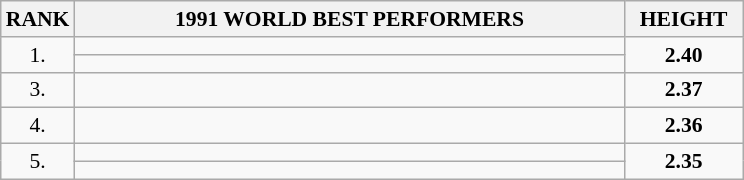<table class="wikitable" style="border-collapse: collapse; font-size: 90%;">
<tr>
<th>RANK</th>
<th align="center" style="width: 25em">1991 WORLD BEST PERFORMERS</th>
<th align="center" style="width: 5em">HEIGHT</th>
</tr>
<tr>
<td rowspan=2 align="center">1.</td>
<td></td>
<td rowspan=2 align="center"><strong>2.40</strong></td>
</tr>
<tr>
<td></td>
</tr>
<tr>
<td align="center">3.</td>
<td></td>
<td align="center"><strong>2.37</strong></td>
</tr>
<tr>
<td align="center">4.</td>
<td></td>
<td align="center"><strong>2.36</strong></td>
</tr>
<tr>
<td rowspan=2 align="center">5.</td>
<td></td>
<td rowspan=2 align="center"><strong>2.35</strong></td>
</tr>
<tr>
<td></td>
</tr>
</table>
